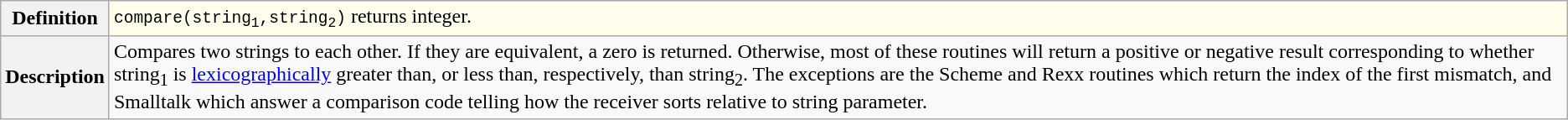<table class="wikitable">
<tr style="background:#fffeed;">
<th>Definition</th>
<td><code>compare(string<sub>1</sub>,string<sub>2</sub>)</code> returns integer.</td>
</tr>
<tr>
<th>Description</th>
<td>Compares two strings to each other.  If they are equivalent, a zero is returned. Otherwise, most of these routines will return a positive or negative result corresponding to whether string<sub>1</sub> is <a href='#'>lexicographically</a> greater than, or less than, respectively, than string<sub>2</sub>. The exceptions are the Scheme and Rexx routines which return the index of the first mismatch, and Smalltalk which answer a comparison code telling how the receiver sorts relative to string parameter.</td>
</tr>
</table>
